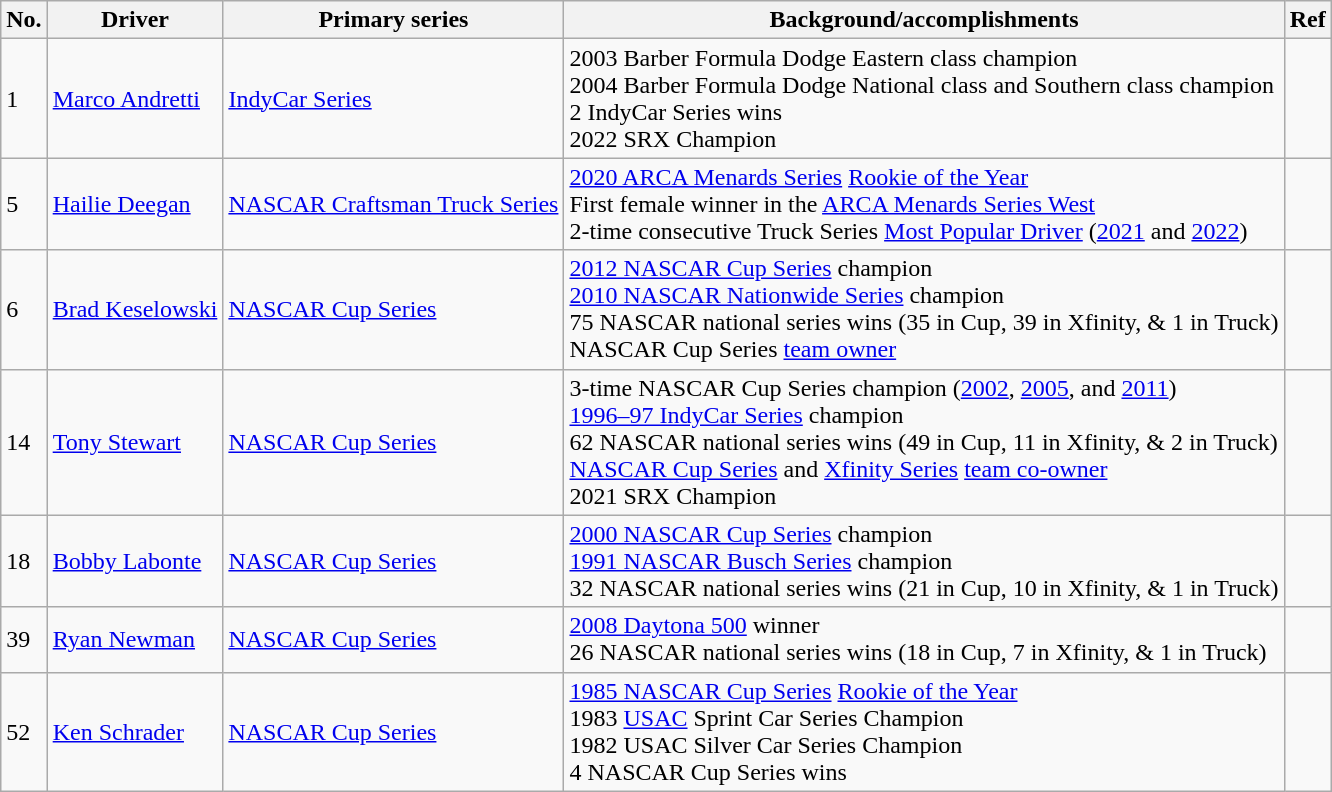<table class="wikitable">
<tr>
<th>No.</th>
<th>Driver</th>
<th>Primary series</th>
<th>Background/accomplishments</th>
<th>Ref</th>
</tr>
<tr>
<td>1</td>
<td> <a href='#'>Marco Andretti</a></td>
<td><a href='#'>IndyCar Series</a></td>
<td>2003 Barber Formula Dodge Eastern class champion <br> 2004 Barber Formula Dodge National class and Southern class champion <br> 2 IndyCar Series wins <br> 2022 SRX Champion</td>
<td></td>
</tr>
<tr>
<td>5</td>
<td> <a href='#'>Hailie Deegan</a></td>
<td><a href='#'>NASCAR Craftsman Truck Series</a></td>
<td><a href='#'>2020 ARCA Menards Series</a> <a href='#'>Rookie of the Year</a> <br> First female winner in the <a href='#'>ARCA Menards Series West</a> <br> 2-time consecutive Truck Series <a href='#'>Most Popular Driver</a> (<a href='#'>2021</a> and <a href='#'>2022</a>)</td>
<td></td>
</tr>
<tr>
<td>6</td>
<td> <a href='#'>Brad Keselowski</a></td>
<td><a href='#'>NASCAR Cup Series</a></td>
<td><a href='#'>2012 NASCAR Cup Series</a> champion <br> <a href='#'>2010 NASCAR Nationwide Series</a> champion <br> 75 NASCAR national series wins (35 in Cup, 39 in Xfinity, & 1 in Truck) <br> NASCAR Cup Series <a href='#'>team owner</a></td>
<td></td>
</tr>
<tr>
<td>14</td>
<td> <a href='#'>Tony Stewart</a></td>
<td><a href='#'>NASCAR Cup Series</a></td>
<td>3-time NASCAR Cup Series champion (<a href='#'>2002</a>, <a href='#'>2005</a>, and <a href='#'>2011</a>) <br> <a href='#'>1996–97 IndyCar Series</a> champion <br> 62 NASCAR national series wins (49 in Cup, 11 in Xfinity, & 2 in Truck) <br> <a href='#'>NASCAR Cup Series</a> and <a href='#'>Xfinity Series</a> <a href='#'>team co-owner</a> <br> 2021 SRX Champion</td>
<td></td>
</tr>
<tr>
<td>18</td>
<td> <a href='#'>Bobby Labonte</a></td>
<td><a href='#'>NASCAR Cup Series</a></td>
<td><a href='#'>2000 NASCAR Cup Series</a> champion <br> <a href='#'>1991 NASCAR Busch Series</a> champion <br> 32 NASCAR national series wins (21 in Cup, 10 in Xfinity, & 1 in Truck)</td>
<td></td>
</tr>
<tr>
<td>39</td>
<td> <a href='#'>Ryan Newman</a></td>
<td><a href='#'>NASCAR Cup Series</a></td>
<td><a href='#'>2008 Daytona 500</a> winner <br> 26 NASCAR national series wins (18 in Cup, 7 in Xfinity, & 1 in Truck)</td>
<td></td>
</tr>
<tr>
<td>52</td>
<td> <a href='#'>Ken Schrader</a></td>
<td><a href='#'>NASCAR Cup Series</a></td>
<td><a href='#'>1985 NASCAR Cup Series</a> <a href='#'>Rookie of the Year</a> <br> 1983 <a href='#'>USAC</a> Sprint Car Series Champion <br> 1982 USAC Silver Car Series Champion <br> 4 NASCAR Cup Series wins</td>
<td></td>
</tr>
</table>
